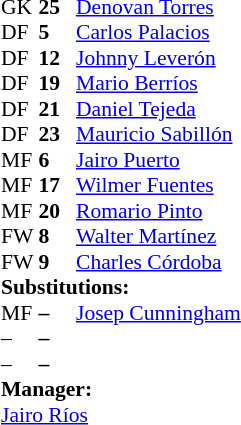<table style = "font-size: 90%" cellspacing = "0" cellpadding = "0">
<tr>
<td colspan = 4></td>
</tr>
<tr>
<th style="width:25px;"></th>
<th style="width:25px;"></th>
</tr>
<tr>
<td>GK</td>
<td><strong>25</strong></td>
<td> <a href='#'>Denovan Torres</a></td>
</tr>
<tr>
<td>DF</td>
<td><strong>5</strong></td>
<td> <a href='#'>Carlos Palacios</a></td>
</tr>
<tr>
<td>DF</td>
<td><strong>12</strong></td>
<td> <a href='#'>Johnny Leverón</a></td>
</tr>
<tr>
<td>DF</td>
<td><strong>19</strong></td>
<td> <a href='#'>Mario Berríos</a></td>
</tr>
<tr>
<td>DF</td>
<td><strong>21</strong></td>
<td> <a href='#'>Daniel Tejeda</a></td>
</tr>
<tr>
<td>DF</td>
<td><strong>23</strong></td>
<td> <a href='#'>Mauricio Sabillón</a></td>
</tr>
<tr>
<td>MF</td>
<td><strong>6</strong></td>
<td> <a href='#'>Jairo Puerto</a></td>
</tr>
<tr>
<td>MF</td>
<td><strong>17</strong></td>
<td> <a href='#'>Wilmer Fuentes</a></td>
</tr>
<tr>
<td>MF</td>
<td><strong>20</strong></td>
<td> <a href='#'>Romario Pinto</a></td>
<td></td>
<td></td>
</tr>
<tr>
<td>FW</td>
<td><strong>8</strong></td>
<td> <a href='#'>Walter Martínez</a></td>
</tr>
<tr>
<td>FW</td>
<td><strong>9</strong></td>
<td> <a href='#'>Charles Córdoba</a></td>
</tr>
<tr>
<td colspan = 3><strong>Substitutions:</strong></td>
</tr>
<tr>
<td>MF</td>
<td><strong>–</strong></td>
<td> <a href='#'>Josep Cunningham</a></td>
<td></td>
<td></td>
</tr>
<tr>
<td>–</td>
<td><strong>–</strong></td>
<td></td>
</tr>
<tr>
<td>–</td>
<td><strong>–</strong></td>
<td></td>
</tr>
<tr>
<td colspan = 3><strong>Manager:</strong></td>
</tr>
<tr>
<td colspan = 3> <a href='#'>Jairo Ríos</a></td>
</tr>
</table>
